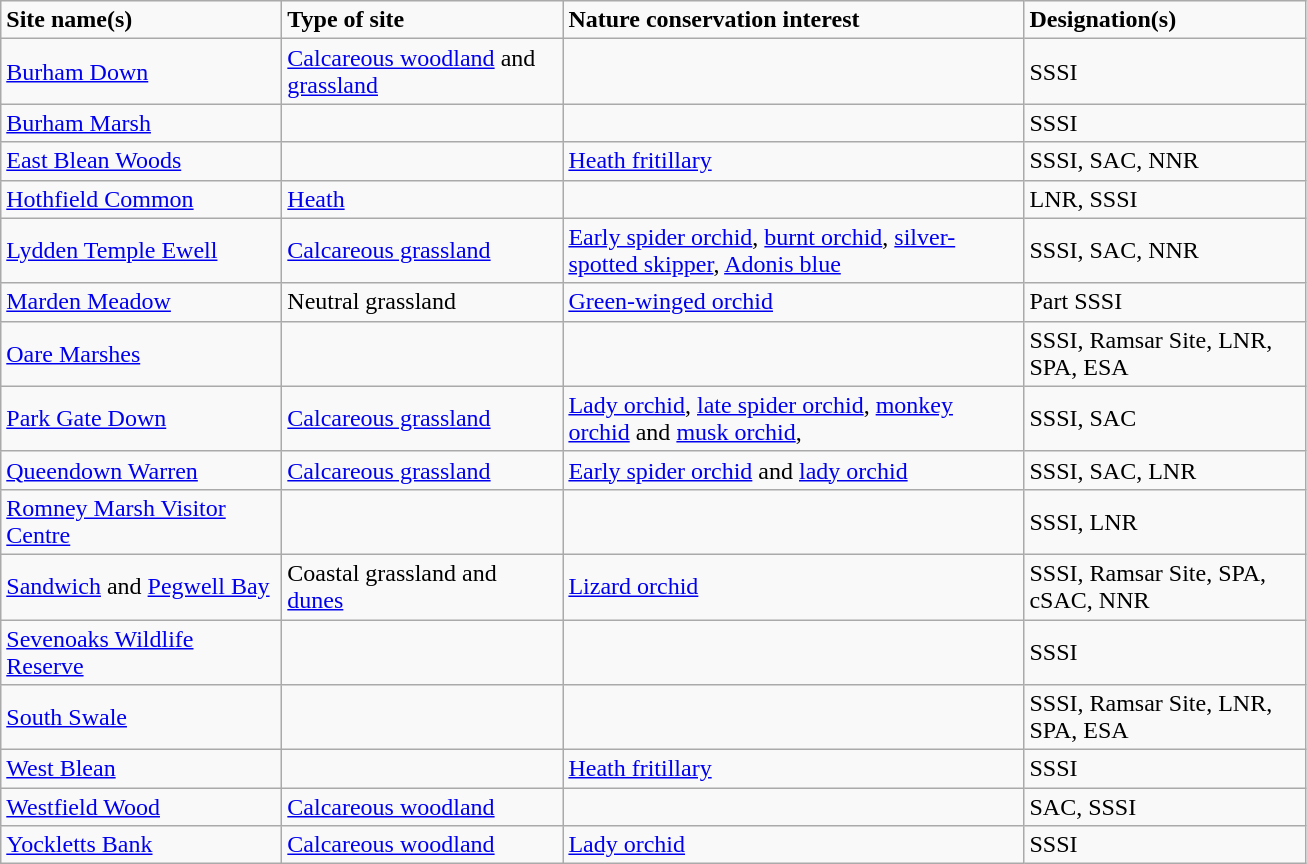<table class="wikitable">
<tr>
<td style="width:180px"><strong>Site name(s)</strong></td>
<td style="width:180px"><strong>Type of site</strong></td>
<td style="width:300px"><strong>Nature conservation interest</strong></td>
<td style="width:180px"><strong>Designation(s)</strong></td>
</tr>
<tr>
<td><a href='#'>Burham Down</a></td>
<td><a href='#'>Calcareous woodland</a> and <a href='#'>grassland</a></td>
<td></td>
<td>SSSI</td>
</tr>
<tr>
<td><a href='#'>Burham Marsh</a></td>
<td></td>
<td></td>
<td>SSSI</td>
</tr>
<tr>
<td><a href='#'>East Blean Woods</a></td>
<td></td>
<td><a href='#'>Heath fritillary</a></td>
<td>SSSI, SAC, NNR</td>
</tr>
<tr>
<td><a href='#'>Hothfield Common</a></td>
<td><a href='#'>Heath</a></td>
<td></td>
<td>LNR, SSSI</td>
</tr>
<tr>
<td><a href='#'>Lydden Temple Ewell</a></td>
<td><a href='#'>Calcareous grassland</a></td>
<td><a href='#'>Early spider orchid</a>, <a href='#'>burnt orchid</a>, <a href='#'>silver-spotted skipper</a>, <a href='#'>Adonis blue</a></td>
<td>SSSI, SAC, NNR</td>
</tr>
<tr>
<td><a href='#'>Marden Meadow</a></td>
<td>Neutral grassland</td>
<td><a href='#'>Green-winged orchid</a></td>
<td>Part SSSI</td>
</tr>
<tr>
<td><a href='#'>Oare Marshes</a></td>
<td></td>
<td></td>
<td>SSSI, Ramsar Site, LNR, SPA, ESA</td>
</tr>
<tr>
<td><a href='#'>Park Gate Down</a></td>
<td><a href='#'>Calcareous grassland</a></td>
<td><a href='#'>Lady orchid</a>, <a href='#'>late spider orchid</a>, <a href='#'>monkey orchid</a> and <a href='#'>musk orchid</a>,</td>
<td>SSSI, SAC</td>
</tr>
<tr>
<td><a href='#'>Queendown Warren</a></td>
<td><a href='#'>Calcareous grassland</a></td>
<td><a href='#'>Early spider orchid</a> and <a href='#'>lady orchid</a></td>
<td>SSSI, SAC, LNR</td>
</tr>
<tr>
<td><a href='#'>Romney Marsh Visitor Centre</a></td>
<td></td>
<td></td>
<td>SSSI, LNR</td>
</tr>
<tr>
<td><a href='#'>Sandwich</a> and <a href='#'>Pegwell Bay</a></td>
<td>Coastal grassland and <a href='#'>dunes</a></td>
<td><a href='#'>Lizard orchid</a></td>
<td>SSSI, Ramsar Site, SPA, cSAC, NNR</td>
</tr>
<tr>
<td><a href='#'>Sevenoaks Wildlife Reserve</a></td>
<td></td>
<td></td>
<td>SSSI</td>
</tr>
<tr>
<td><a href='#'>South Swale</a></td>
<td></td>
<td></td>
<td>SSSI, Ramsar Site, LNR, SPA, ESA</td>
</tr>
<tr>
<td><a href='#'>West Blean</a></td>
<td></td>
<td><a href='#'>Heath fritillary</a></td>
<td>SSSI</td>
</tr>
<tr>
<td><a href='#'>Westfield Wood</a></td>
<td><a href='#'>Calcareous woodland</a></td>
<td></td>
<td>SAC, SSSI</td>
</tr>
<tr>
<td><a href='#'>Yockletts Bank</a></td>
<td><a href='#'>Calcareous woodland</a></td>
<td><a href='#'>Lady orchid</a></td>
<td>SSSI</td>
</tr>
</table>
